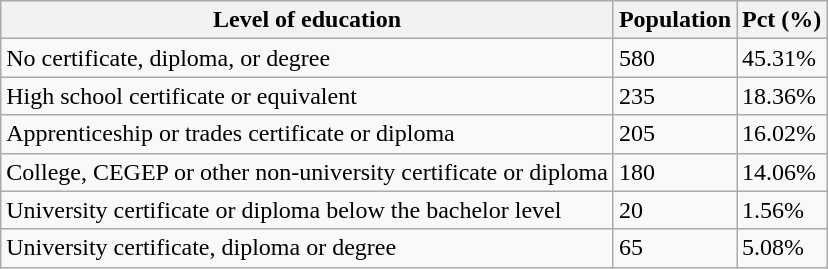<table class="wikitable">
<tr>
<th>Level of education</th>
<th>Population</th>
<th>Pct (%)</th>
</tr>
<tr>
<td>No certificate, diploma, or degree</td>
<td>580</td>
<td>45.31%</td>
</tr>
<tr>
<td>High school certificate or equivalent</td>
<td>235</td>
<td>18.36%</td>
</tr>
<tr>
<td>Apprenticeship or trades certificate or diploma</td>
<td>205</td>
<td>16.02%</td>
</tr>
<tr>
<td>College, CEGEP or other non-university certificate or diploma</td>
<td>180</td>
<td>14.06%</td>
</tr>
<tr>
<td>University certificate or diploma below the bachelor level</td>
<td>20</td>
<td>1.56%</td>
</tr>
<tr>
<td>University certificate, diploma or degree</td>
<td>65</td>
<td>5.08%</td>
</tr>
</table>
